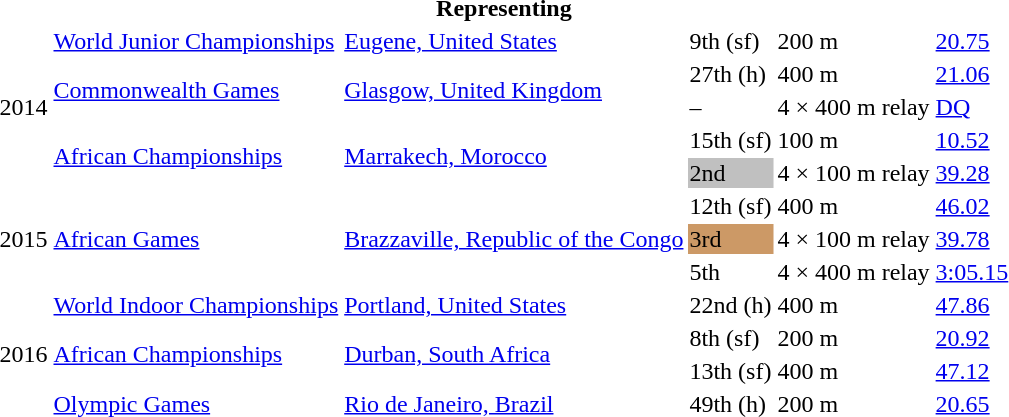<table>
<tr>
<th colspan="6">Representing </th>
</tr>
<tr>
<td rowspan=5>2014</td>
<td><a href='#'>World Junior Championships</a></td>
<td><a href='#'>Eugene, United States</a></td>
<td>9th (sf)</td>
<td>200 m</td>
<td><a href='#'>20.75</a></td>
</tr>
<tr>
<td rowspan=2><a href='#'>Commonwealth Games</a></td>
<td rowspan=2><a href='#'>Glasgow, United Kingdom</a></td>
<td>27th (h)</td>
<td>400 m</td>
<td><a href='#'>21.06</a></td>
</tr>
<tr>
<td>–</td>
<td>4 × 400 m relay</td>
<td><a href='#'>DQ</a></td>
</tr>
<tr>
<td rowspan=2><a href='#'>African Championships</a></td>
<td rowspan=2><a href='#'>Marrakech, Morocco</a></td>
<td>15th (sf)</td>
<td>100 m</td>
<td><a href='#'>10.52</a></td>
</tr>
<tr>
<td bgcolor=silver>2nd</td>
<td>4 × 100 m relay</td>
<td><a href='#'>39.28</a></td>
</tr>
<tr>
<td rowspan=3>2015</td>
<td rowspan=3><a href='#'>African Games</a></td>
<td rowspan=3><a href='#'>Brazzaville, Republic of the Congo</a></td>
<td>12th (sf)</td>
<td>400 m</td>
<td><a href='#'>46.02</a></td>
</tr>
<tr>
<td bgcolor=cc9966>3rd</td>
<td>4 × 100 m relay</td>
<td><a href='#'>39.78</a></td>
</tr>
<tr>
<td>5th</td>
<td>4 × 400 m relay</td>
<td><a href='#'>3:05.15</a></td>
</tr>
<tr>
<td rowspan=4>2016</td>
<td><a href='#'>World Indoor Championships</a></td>
<td><a href='#'>Portland, United States</a></td>
<td>22nd (h)</td>
<td>400 m</td>
<td><a href='#'>47.86</a></td>
</tr>
<tr>
<td rowspan=2><a href='#'>African Championships</a></td>
<td rowspan=2><a href='#'>Durban, South Africa</a></td>
<td>8th (sf)</td>
<td>200 m</td>
<td><a href='#'>20.92</a></td>
</tr>
<tr>
<td>13th (sf)</td>
<td>400 m</td>
<td><a href='#'>47.12</a></td>
</tr>
<tr>
<td><a href='#'>Olympic Games</a></td>
<td><a href='#'>Rio de Janeiro, Brazil</a></td>
<td>49th (h)</td>
<td>200 m</td>
<td><a href='#'>20.65</a></td>
</tr>
</table>
